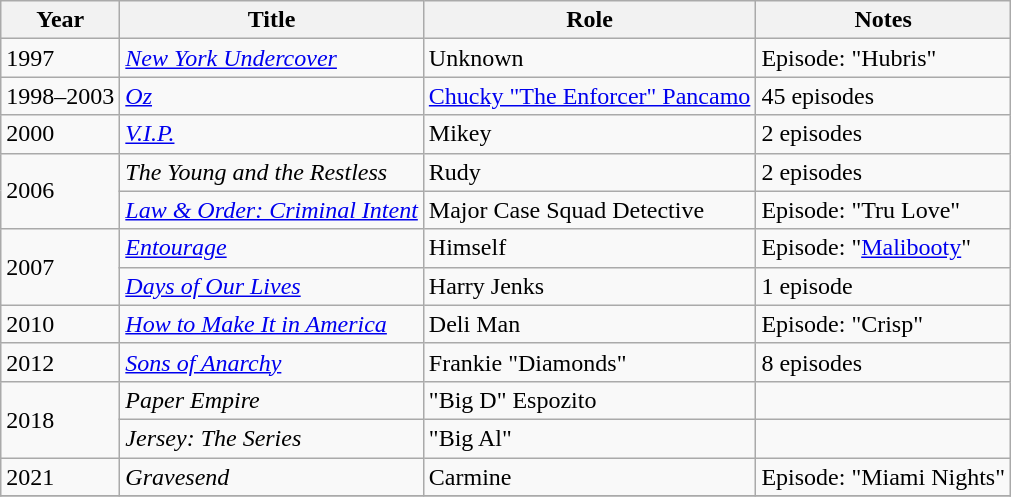<table class="wikitable sortable">
<tr>
<th>Year</th>
<th>Title</th>
<th>Role</th>
<th class="unsortable">Notes</th>
</tr>
<tr>
<td>1997</td>
<td><em><a href='#'>New York Undercover</a></em></td>
<td>Unknown</td>
<td>Episode: "Hubris"</td>
</tr>
<tr>
<td>1998–2003</td>
<td><em><a href='#'>Oz</a></em></td>
<td><a href='#'>Chucky "The Enforcer" Pancamo</a></td>
<td>45 episodes</td>
</tr>
<tr>
<td>2000</td>
<td><em><a href='#'>V.I.P.</a></em></td>
<td>Mikey</td>
<td>2 episodes</td>
</tr>
<tr>
<td rowspan=2>2006</td>
<td><em>The Young and the Restless</em></td>
<td>Rudy</td>
<td>2 episodes</td>
</tr>
<tr>
<td><em><a href='#'>Law & Order: Criminal Intent</a></em></td>
<td>Major Case Squad Detective</td>
<td>Episode: "Tru Love"</td>
</tr>
<tr>
<td rowspan=2>2007</td>
<td><em><a href='#'>Entourage</a></em></td>
<td>Himself</td>
<td>Episode: "<a href='#'>Malibooty</a>"</td>
</tr>
<tr>
<td><em><a href='#'>Days of Our Lives</a></em></td>
<td>Harry Jenks</td>
<td>1 episode</td>
</tr>
<tr>
<td>2010</td>
<td><em><a href='#'>How to Make It in America</a></em></td>
<td>Deli Man</td>
<td>Episode: "Crisp"</td>
</tr>
<tr>
<td>2012</td>
<td><em><a href='#'>Sons of Anarchy</a></em></td>
<td>Frankie "Diamonds"</td>
<td>8 episodes</td>
</tr>
<tr>
<td rowspan=2>2018</td>
<td><em>Paper Empire</em></td>
<td>"Big D" Espozito</td>
<td></td>
</tr>
<tr>
<td><em>Jersey: The Series</em></td>
<td>"Big Al"</td>
<td></td>
</tr>
<tr>
<td>2021</td>
<td><em>Gravesend</em></td>
<td>Carmine</td>
<td>Episode: "Miami Nights"</td>
</tr>
<tr>
</tr>
</table>
